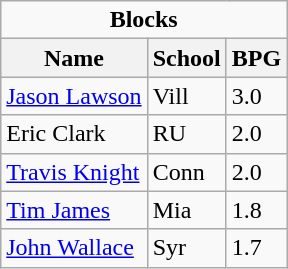<table class="wikitable">
<tr>
<td colspan=3 style="text-align:center;"><strong>Blocks</strong></td>
</tr>
<tr>
<th>Name</th>
<th>School</th>
<th>BPG</th>
</tr>
<tr>
<td><a href='#'>Jason Lawson</a></td>
<td>Vill</td>
<td>3.0</td>
</tr>
<tr>
<td>Eric Clark</td>
<td>RU</td>
<td>2.0</td>
</tr>
<tr>
<td><a href='#'>Travis Knight</a></td>
<td>Conn</td>
<td>2.0</td>
</tr>
<tr>
<td><a href='#'>Tim James</a></td>
<td>Mia</td>
<td>1.8</td>
</tr>
<tr>
<td><a href='#'>John Wallace</a></td>
<td>Syr</td>
<td>1.7</td>
</tr>
</table>
